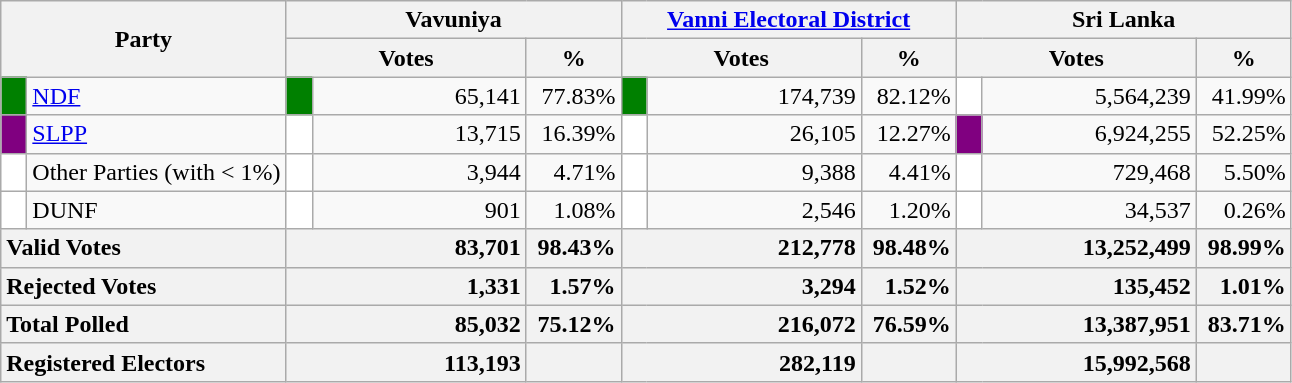<table class="wikitable">
<tr>
<th colspan="2" width="144px"rowspan="2">Party</th>
<th colspan="3" width="216px">Vavuniya</th>
<th colspan="3" width="216px"><a href='#'>Vanni Electoral District</a></th>
<th colspan="3" width="216px">Sri Lanka</th>
</tr>
<tr>
<th colspan="2" width="144px">Votes</th>
<th>%</th>
<th colspan="2" width="144px">Votes</th>
<th>%</th>
<th colspan="2" width="144px">Votes</th>
<th>%</th>
</tr>
<tr>
<td style="background-color:green;" width="10px"></td>
<td style="text-align:left;"><a href='#'>NDF</a></td>
<td style="background-color:green;" width="10px"></td>
<td style="text-align:right;">65,141</td>
<td style="text-align:right;">77.83%</td>
<td style="background-color:green;" width="10px"></td>
<td style="text-align:right;">174,739</td>
<td style="text-align:right;">82.12%</td>
<td style="background-color:white;" width="10px"></td>
<td style="text-align:right;">5,564,239</td>
<td style="text-align:right;">41.99%</td>
</tr>
<tr>
<td style="background-color:purple;" width="10px"></td>
<td style="text-align:left;"><a href='#'>SLPP</a></td>
<td style="background-color:white;" width="10px"></td>
<td style="text-align:right;">13,715</td>
<td style="text-align:right;">16.39%</td>
<td style="background-color:white;" width="10px"></td>
<td style="text-align:right;">26,105</td>
<td style="text-align:right;">12.27%</td>
<td style="background-color:purple;" width="10px"></td>
<td style="text-align:right;">6,924,255</td>
<td style="text-align:right;">52.25%</td>
</tr>
<tr>
<td style="background-color:white;" width="10px"></td>
<td style="text-align:left;">Other Parties (with < 1%)</td>
<td style="background-color:white;" width="10px"></td>
<td style="text-align:right;">3,944</td>
<td style="text-align:right;">4.71%</td>
<td style="background-color:white;" width="10px"></td>
<td style="text-align:right;">9,388</td>
<td style="text-align:right;">4.41%</td>
<td style="background-color:white;" width="10px"></td>
<td style="text-align:right;">729,468</td>
<td style="text-align:right;">5.50%</td>
</tr>
<tr>
<td style="background-color:white;" width="10px"></td>
<td style="text-align:left;">DUNF</td>
<td style="background-color:white;" width="10px"></td>
<td style="text-align:right;">901</td>
<td style="text-align:right;">1.08%</td>
<td style="background-color:white;" width="10px"></td>
<td style="text-align:right;">2,546</td>
<td style="text-align:right;">1.20%</td>
<td style="background-color:white;" width="10px"></td>
<td style="text-align:right;">34,537</td>
<td style="text-align:right;">0.26%</td>
</tr>
<tr>
<th colspan="2" width="144px"style="text-align:left;">Valid Votes</th>
<th style="text-align:right;"colspan="2" width="144px">83,701</th>
<th style="text-align:right;">98.43%</th>
<th style="text-align:right;"colspan="2" width="144px">212,778</th>
<th style="text-align:right;">98.48%</th>
<th style="text-align:right;"colspan="2" width="144px">13,252,499</th>
<th style="text-align:right;">98.99%</th>
</tr>
<tr>
<th colspan="2" width="144px"style="text-align:left;">Rejected Votes</th>
<th style="text-align:right;"colspan="2" width="144px">1,331</th>
<th style="text-align:right;">1.57%</th>
<th style="text-align:right;"colspan="2" width="144px">3,294</th>
<th style="text-align:right;">1.52%</th>
<th style="text-align:right;"colspan="2" width="144px">135,452</th>
<th style="text-align:right;">1.01%</th>
</tr>
<tr>
<th colspan="2" width="144px"style="text-align:left;">Total Polled</th>
<th style="text-align:right;"colspan="2" width="144px">85,032</th>
<th style="text-align:right;">75.12%</th>
<th style="text-align:right;"colspan="2" width="144px">216,072</th>
<th style="text-align:right;">76.59%</th>
<th style="text-align:right;"colspan="2" width="144px">13,387,951</th>
<th style="text-align:right;">83.71%</th>
</tr>
<tr>
<th colspan="2" width="144px"style="text-align:left;">Registered Electors</th>
<th style="text-align:right;"colspan="2" width="144px">113,193</th>
<th></th>
<th style="text-align:right;"colspan="2" width="144px">282,119</th>
<th></th>
<th style="text-align:right;"colspan="2" width="144px">15,992,568</th>
<th></th>
</tr>
</table>
